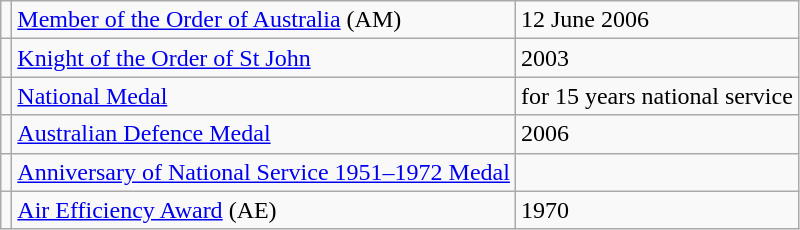<table class="wikitable">
<tr>
<td></td>
<td><a href='#'>Member of the Order of Australia</a> (AM)</td>
<td>12 June 2006</td>
</tr>
<tr>
<td></td>
<td><a href='#'>Knight of the Order of St John</a></td>
<td>2003</td>
</tr>
<tr>
<td></td>
<td><a href='#'>National Medal</a></td>
<td>for 15 years national service</td>
</tr>
<tr>
<td></td>
<td><a href='#'>Australian Defence Medal</a></td>
<td>2006</td>
</tr>
<tr>
<td></td>
<td><a href='#'>Anniversary of National Service 1951–1972 Medal</a></td>
<td></td>
</tr>
<tr>
<td></td>
<td><a href='#'>Air Efficiency Award</a> (AE)</td>
<td>1970</td>
</tr>
</table>
